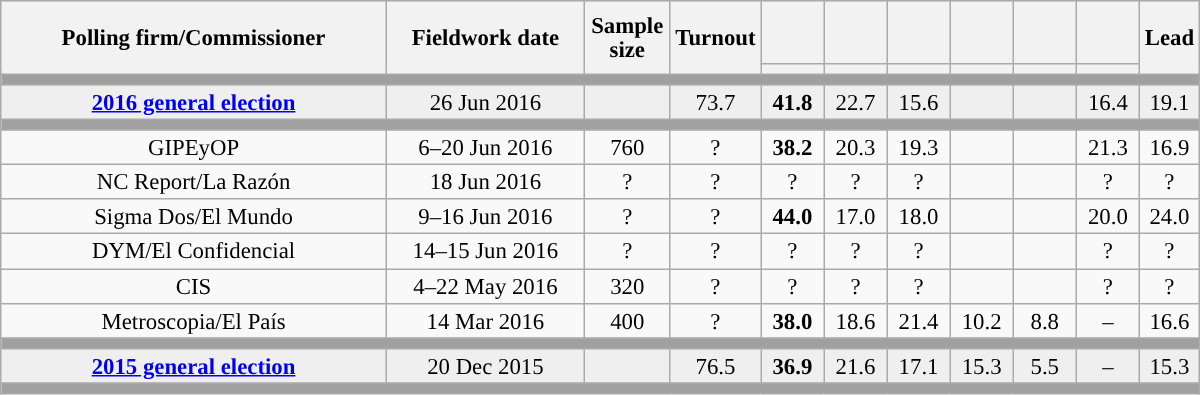<table class="wikitable collapsible collapsed" style="text-align:center; font-size:95%; line-height:16px;">
<tr style="height:42px; background-color:#E9E9E9">
<th style="width:250px;" rowspan="2">Polling firm/Commissioner</th>
<th style="width:125px;" rowspan="2">Fieldwork date</th>
<th style="width:50px;" rowspan="2">Sample size</th>
<th style="width:45px;" rowspan="2">Turnout</th>
<th style="width:35px;"></th>
<th style="width:35px;"></th>
<th style="width:35px;"></th>
<th style="width:35px;"></th>
<th style="width:35px;"></th>
<th style="width:35px;"></th>
<th style="width:30px;" rowspan="2">Lead</th>
</tr>
<tr>
<th style="color:inherit;background:"></th>
<th style="color:inherit;background:"></th>
<th style="color:inherit;background:"></th>
<th style="color:inherit;background:"></th>
<th style="color:inherit;background:"></th>
<th style="color:inherit;background:"></th>
</tr>
<tr>
<td colspan="11" style="background:#A0A0A0"></td>
</tr>
<tr style="background:#EFEFEF;">
<td><strong><a href='#'>2016 general election</a></strong></td>
<td>26 Jun 2016</td>
<td></td>
<td>73.7</td>
<td><strong>41.8</strong><br></td>
<td>22.7<br></td>
<td>15.6<br></td>
<td></td>
<td></td>
<td>16.4<br></td>
<td style="background:">19.1</td>
</tr>
<tr>
<td colspan="11" style="background:#A0A0A0"></td>
</tr>
<tr>
<td>GIPEyOP</td>
<td>6–20 Jun 2016</td>
<td>760</td>
<td>?</td>
<td><strong>38.2</strong><br></td>
<td>20.3<br></td>
<td>19.3<br></td>
<td></td>
<td></td>
<td>21.3<br></td>
<td style="background:">16.9</td>
</tr>
<tr>
<td>NC Report/La Razón</td>
<td>18 Jun 2016</td>
<td>?</td>
<td>?</td>
<td>?<br></td>
<td>?<br></td>
<td>?<br></td>
<td></td>
<td></td>
<td>?<br></td>
<td style="background:">?</td>
</tr>
<tr>
<td>Sigma Dos/El Mundo</td>
<td>9–16 Jun 2016</td>
<td>?</td>
<td>?</td>
<td><strong>44.0</strong><br></td>
<td>17.0<br></td>
<td>18.0<br></td>
<td></td>
<td></td>
<td>20.0<br></td>
<td style="background:">24.0</td>
</tr>
<tr>
<td>DYM/El Confidencial</td>
<td>14–15 Jun 2016</td>
<td>?</td>
<td>?</td>
<td>?<br></td>
<td>?<br></td>
<td>?<br></td>
<td></td>
<td></td>
<td>?<br></td>
<td style="background:">?</td>
</tr>
<tr>
<td>CIS</td>
<td>4–22 May 2016</td>
<td>320</td>
<td>?</td>
<td>?<br></td>
<td>?<br></td>
<td>?<br></td>
<td></td>
<td></td>
<td>?<br></td>
<td style="background:">?</td>
</tr>
<tr>
<td>Metroscopia/El País</td>
<td>14 Mar 2016</td>
<td>400</td>
<td>?</td>
<td><strong>38.0</strong><br></td>
<td>18.6<br></td>
<td>21.4<br></td>
<td>10.2<br></td>
<td>8.8<br></td>
<td>–</td>
<td style="background:">16.6</td>
</tr>
<tr>
<td colspan="11" style="background:#A0A0A0"></td>
</tr>
<tr style="background:#EFEFEF;">
<td><strong><a href='#'>2015 general election</a></strong></td>
<td>20 Dec 2015</td>
<td></td>
<td>76.5</td>
<td><strong>36.9</strong><br></td>
<td>21.6<br></td>
<td>17.1<br></td>
<td>15.3<br></td>
<td>5.5<br></td>
<td>–</td>
<td style="background:">15.3</td>
</tr>
<tr>
<td colspan="11" style="background:#A0A0A0"></td>
</tr>
</table>
